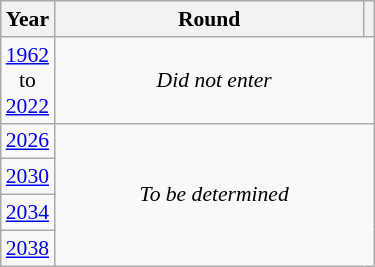<table class="wikitable" style="text-align: center; font-size:90%">
<tr>
<th>Year</th>
<th style="width:200px">Round</th>
<th></th>
</tr>
<tr>
<td><a href='#'>1962</a><br>to<br><a href='#'>2022</a></td>
<td colspan="2"><em>Did not enter</em></td>
</tr>
<tr>
<td><a href='#'>2026</a></td>
<td colspan="2" rowspan="4"><em>To be determined</em></td>
</tr>
<tr>
<td><a href='#'>2030</a></td>
</tr>
<tr>
<td><a href='#'>2034</a></td>
</tr>
<tr>
<td><a href='#'>2038</a></td>
</tr>
</table>
